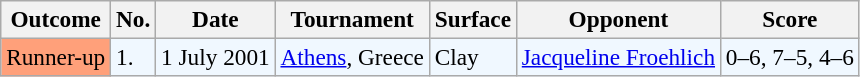<table class="wikitable" style=font-size:97%>
<tr>
<th>Outcome</th>
<th>No.</th>
<th>Date</th>
<th>Tournament</th>
<th>Surface</th>
<th>Opponent</th>
<th>Score</th>
</tr>
<tr bgcolor="#f0f8ff">
<td style="background:#ffa07a;">Runner-up</td>
<td>1.</td>
<td>1 July 2001</td>
<td><a href='#'>Athens</a>, Greece</td>
<td>Clay</td>
<td> <a href='#'>Jacqueline Froehlich</a></td>
<td>0–6, 7–5, 4–6</td>
</tr>
</table>
